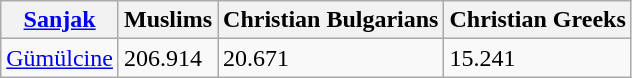<table class="wikitable sortable">
<tr>
<th><a href='#'>Sanjak</a></th>
<th>Muslims</th>
<th>Christian Bulgarians</th>
<th>Christian Greeks</th>
</tr>
<tr>
<td><a href='#'>Gümülcine</a></td>
<td>206.914</td>
<td>20.671</td>
<td>15.241</td>
</tr>
</table>
